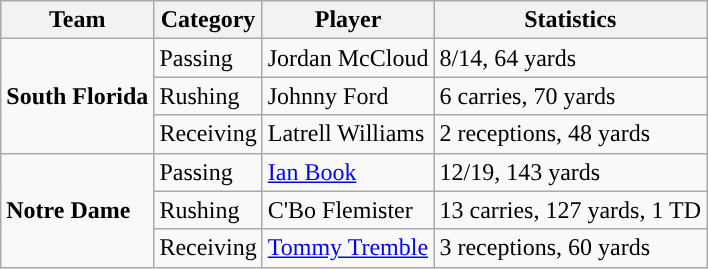<table class="wikitable" style="float: left;">
<tr>
<th>Team</th>
<th>Category</th>
<th>Player</th>
<th>Statistics</th>
</tr>
<tr>
<td rowspan=3><strong>South Florida</strong></td>
<td>Passing</td>
<td>Jordan McCloud</td>
<td>8/14, 64 yards</td>
</tr>
<tr>
<td>Rushing</td>
<td>Johnny Ford</td>
<td>6 carries, 70 yards</td>
</tr>
<tr>
<td>Receiving</td>
<td>Latrell Williams</td>
<td>2 receptions, 48 yards</td>
</tr>
<tr>
<td rowspan=3><strong>Notre Dame</strong></td>
<td>Passing</td>
<td><a href='#'>Ian Book</a></td>
<td>12/19, 143 yards</td>
</tr>
<tr>
<td>Rushing</td>
<td>C'Bo Flemister</td>
<td>13 carries, 127 yards, 1 TD</td>
</tr>
<tr>
<td>Receiving</td>
<td><a href='#'>Tommy Tremble</a></td>
<td>3 receptions, 60 yards</td>
</tr>
</table>
